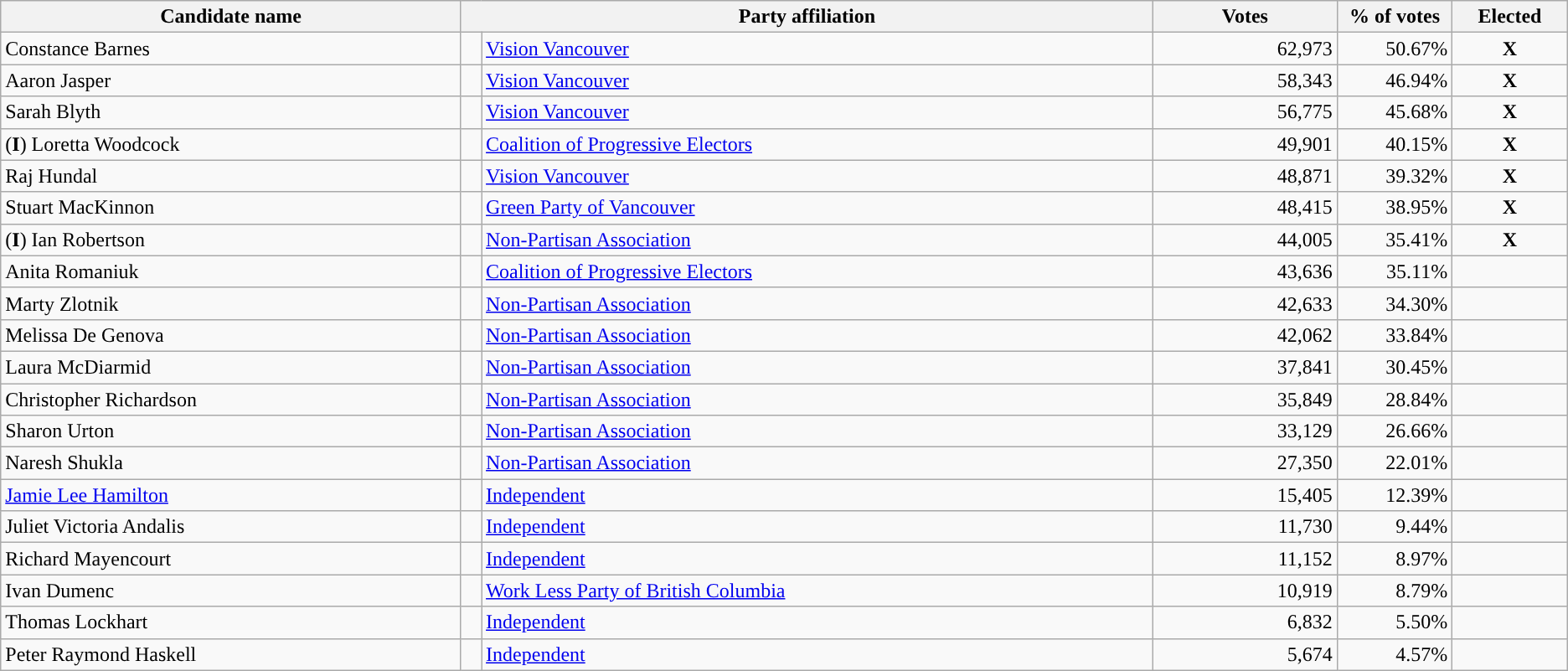<table class="wikitable sortable" margin:5px; width: 60%">
<tr>
<th style="width:20%;">Candidate name</th>
<th style="width:30.05%;" colspan="2">Party affiliation</th>
<th style="width:8%;">Votes</th>
<th style="width:5%;">% of votes</th>
<th style="width:5%;">Elected</th>
</tr>
<tr>
<td data-sort-value="Barnes, Constance">Constance Barnes</td>
<td style="background:"></td>
<td><a href='#'>Vision Vancouver</a></td>
<td style="text-align: right;">62,973</td>
<td style="text-align: right;">50.67%</td>
<td style="text-align: center;"><strong>X</strong></td>
</tr>
<tr>
<td data-sort-value="Jasper, Aaron">Aaron Jasper</td>
<td style="background:"></td>
<td><a href='#'>Vision Vancouver</a></td>
<td style="text-align: right;">58,343</td>
<td style="text-align: right;">46.94%</td>
<td style="text-align: center;"><strong>X</strong></td>
</tr>
<tr>
<td data-sort-value="Blyth, Sarah">Sarah Blyth</td>
<td style="background:"></td>
<td><a href='#'>Vision Vancouver</a></td>
<td style="text-align: right;">56,775</td>
<td style="text-align: right;">45.68%</td>
<td style="text-align: center;"><strong>X</strong></td>
</tr>
<tr>
<td data-sort-value="Woodcock, Loretta">(<strong>I</strong>) Loretta Woodcock</td>
<td style="background:"></td>
<td><a href='#'>Coalition of Progressive Electors</a></td>
<td style="text-align: right;">49,901</td>
<td style="text-align: right;">40.15%</td>
<td style="text-align: center;"><strong>X</strong></td>
</tr>
<tr>
<td data-sort-value="Hundal, Raj">Raj Hundal</td>
<td style="background:"></td>
<td><a href='#'>Vision Vancouver</a></td>
<td style="text-align: right;">48,871</td>
<td style="text-align: right;">39.32%</td>
<td style="text-align: center;"><strong>X</strong></td>
</tr>
<tr>
<td data-sort-value="MacKinnon, Stuart">Stuart MacKinnon</td>
<td style="background:"></td>
<td><a href='#'>Green Party of Vancouver</a></td>
<td style="text-align: right;">48,415</td>
<td style="text-align: right;">38.95%</td>
<td style="text-align: center;"><strong>X</strong></td>
</tr>
<tr>
<td data-sort-value="Robertson, Ian">(<strong>I</strong>) Ian Robertson</td>
<td style="background:"></td>
<td><a href='#'>Non-Partisan Association</a></td>
<td style="text-align: right;">44,005</td>
<td style="text-align: right;">35.41%</td>
<td style="text-align: center;"><strong>X</strong></td>
</tr>
<tr>
<td data-sort-value="Romaniuk, Anita">Anita Romaniuk</td>
<td style="background:"></td>
<td><a href='#'>Coalition of Progressive Electors</a></td>
<td style="text-align: right;">43,636</td>
<td style="text-align: right;">35.11%</td>
<td></td>
</tr>
<tr>
<td data-sort-value="Zlotnik, Marty">Marty Zlotnik</td>
<td style="background:"></td>
<td><a href='#'>Non-Partisan Association</a></td>
<td style="text-align: right;">42,633</td>
<td style="text-align: right;">34.30%</td>
<td></td>
</tr>
<tr>
<td data-sort-value="De Genova, Melissa">Melissa De Genova</td>
<td style="background:"></td>
<td><a href='#'>Non-Partisan Association</a></td>
<td style="text-align: right;">42,062</td>
<td style="text-align: right;">33.84%</td>
<td></td>
</tr>
<tr>
<td data-sort-value="McDiarmid, Laura">Laura McDiarmid</td>
<td style="background:"></td>
<td><a href='#'>Non-Partisan Association</a></td>
<td style="text-align: right;">37,841</td>
<td style="text-align: right;">30.45%</td>
<td></td>
</tr>
<tr>
<td data-sort-value="Richardson, Christopher">Christopher Richardson</td>
<td style="background:"></td>
<td><a href='#'>Non-Partisan Association</a></td>
<td style="text-align: right;">35,849</td>
<td style="text-align: right;">28.84%</td>
<td></td>
</tr>
<tr>
<td data-sort-value="Urton, Sharon">Sharon Urton</td>
<td style="background:"></td>
<td><a href='#'>Non-Partisan Association</a></td>
<td style="text-align: right;">33,129</td>
<td style="text-align: right;">26.66%</td>
<td></td>
</tr>
<tr>
<td data-sort-value="Shukla, Naresh">Naresh Shukla</td>
<td style="background:"></td>
<td><a href='#'>Non-Partisan Association</a></td>
<td style="text-align: right;">27,350</td>
<td style="text-align: right;">22.01%</td>
<td></td>
</tr>
<tr>
<td data-sort-value="Hamilton, Jamie Lee"><a href='#'>Jamie Lee Hamilton</a></td>
<td style="background:"></td>
<td><a href='#'>Independent</a></td>
<td style="text-align: right;">15,405</td>
<td style="text-align: right;">12.39%</td>
<td></td>
</tr>
<tr>
<td data-sort-value="Andalis, Juliet Victoria">Juliet Victoria Andalis</td>
<td style="background:"></td>
<td><a href='#'>Independent</a></td>
<td style="text-align: right;">11,730</td>
<td style="text-align: right;">9.44%</td>
<td></td>
</tr>
<tr>
<td data-sort-value="Mayencourt, Richard">Richard Mayencourt</td>
<td style="background:"></td>
<td><a href='#'>Independent</a></td>
<td style="text-align: right;">11,152</td>
<td style="text-align: right;">8.97%</td>
<td></td>
</tr>
<tr>
<td data-sort-value="Dumenc, Ivan">Ivan Dumenc</td>
<td style="background:"></td>
<td><a href='#'>Work Less Party of British Columbia</a></td>
<td style="text-align: right;">10,919</td>
<td style="text-align: right;">8.79%</td>
<td></td>
</tr>
<tr>
<td data-sort-value="Lockhart, Thomas">Thomas Lockhart</td>
<td style="background:"></td>
<td><a href='#'>Independent</a></td>
<td style="text-align: right;">6,832</td>
<td style="text-align: right;">5.50%</td>
<td></td>
</tr>
<tr>
<td data-sort-value="Haskell, Peter Raymond">Peter Raymond Haskell</td>
<td style="background:"></td>
<td><a href='#'>Independent</a></td>
<td style="text-align: right;">5,674</td>
<td style="text-align: right;">4.57%</td>
<td></td>
</tr>
</table>
